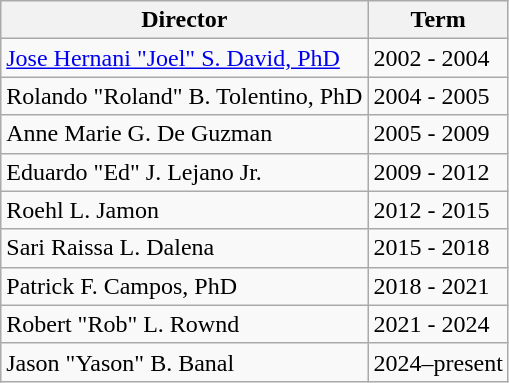<table class="wikitable">
<tr>
<th>Director</th>
<th>Term</th>
</tr>
<tr>
<td><a href='#'>Jose Hernani "Joel" S. David, PhD</a></td>
<td>2002 - 2004</td>
</tr>
<tr>
<td>Rolando "Roland" B. Tolentino, PhD</td>
<td>2004 - 2005</td>
</tr>
<tr>
<td>Anne Marie G. De Guzman</td>
<td>2005 - 2009</td>
</tr>
<tr>
<td>Eduardo "Ed" J. Lejano Jr.</td>
<td>2009 - 2012</td>
</tr>
<tr>
<td>Roehl L. Jamon</td>
<td>2012 - 2015</td>
</tr>
<tr>
<td>Sari Raissa L. Dalena</td>
<td>2015 - 2018</td>
</tr>
<tr>
<td>Patrick F. Campos, PhD</td>
<td>2018 - 2021</td>
</tr>
<tr>
<td>Robert "Rob" L. Rownd</td>
<td>2021 - 2024</td>
</tr>
<tr>
<td>Jason "Yason" B. Banal</td>
<td>2024–present</td>
</tr>
</table>
